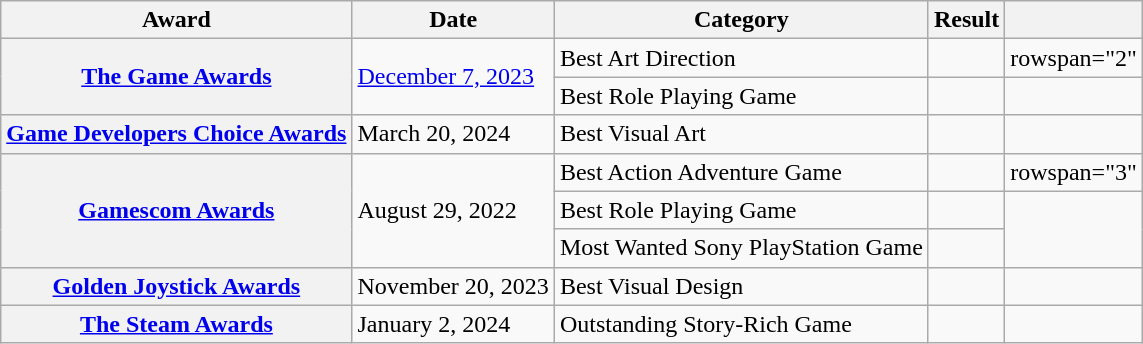<table class="wikitable sortable plainrowheaders">
<tr>
<th scope="col">Award</th>
<th scope="col">Date</th>
<th scope="col">Category</th>
<th scope="col">Result</th>
<th scope="col" class="unsortable"></th>
</tr>
<tr>
<th scope="row" rowspan="2"><a href='#'>The Game Awards</a></th>
<td rowspan="2"><a href='#'>December 7, 2023</a></td>
<td>Best Art Direction</td>
<td></td>
<td>rowspan="2" </td>
</tr>
<tr>
<td>Best Role Playing Game</td>
<td></td>
</tr>
<tr>
<th scope="row"><a href='#'>Game Developers Choice Awards</a></th>
<td>March 20, 2024</td>
<td>Best Visual Art</td>
<td></td>
<td></td>
</tr>
<tr>
<th scope="row" rowspan="3"><a href='#'>Gamescom Awards</a></th>
<td rowspan="3">August 29, 2022</td>
<td>Best Action Adventure Game</td>
<td></td>
<td>rowspan="3" </td>
</tr>
<tr>
<td>Best Role Playing Game</td>
<td></td>
</tr>
<tr>
<td>Most Wanted Sony PlayStation Game</td>
<td></td>
</tr>
<tr>
<th scope="row"><a href='#'>Golden Joystick Awards</a></th>
<td>November 20, 2023</td>
<td>Best Visual Design</td>
<td></td>
<td></td>
</tr>
<tr>
<th scope="row"><a href='#'>The Steam Awards</a></th>
<td>January 2, 2024</td>
<td>Outstanding Story-Rich Game</td>
<td></td>
<td></td>
</tr>
</table>
